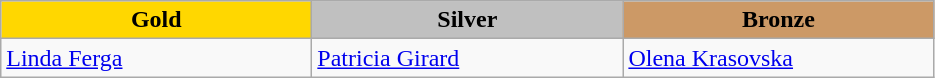<table class="wikitable" style="text-align:left">
<tr align="center">
<td width=200 bgcolor=gold><strong>Gold</strong></td>
<td width=200 bgcolor=silver><strong>Silver</strong></td>
<td width=200 bgcolor=CC9966><strong>Bronze</strong></td>
</tr>
<tr>
<td><a href='#'>Linda Ferga</a><br><em></em></td>
<td><a href='#'>Patricia Girard</a><br><em></em></td>
<td><a href='#'>Olena Krasovska</a><br><em></em></td>
</tr>
</table>
